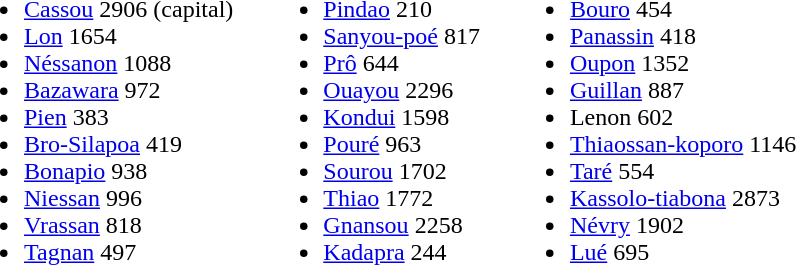<table border="0" cellpadding="10" cellspacing="0">
<tr>
</tr>
<tr valign="top">
<td><br><ul><li><a href='#'>Cassou</a>	2906 (capital)</li><li><a href='#'>Lon</a>	1654</li><li><a href='#'>Néssanon</a>	1088</li><li><a href='#'>Bazawara</a>	972</li><li><a href='#'>Pien</a>	383</li><li><a href='#'>Bro-Silapoa</a>	419</li><li><a href='#'>Bonapio</a>	938</li><li><a href='#'>Niessan</a>	996</li><li><a href='#'>Vrassan</a>	818</li><li><a href='#'>Tagnan</a>	497</li></ul></td>
<td><br><ul><li><a href='#'>Pindao</a>	210</li><li><a href='#'>Sanyou-poé</a>	817</li><li><a href='#'>Prô</a>	644</li><li><a href='#'>Ouayou</a>	2296</li><li><a href='#'>Kondui</a>	1598</li><li><a href='#'>Pouré</a>	963</li><li><a href='#'>Sourou</a>	1702</li><li><a href='#'>Thiao</a>	1772</li><li><a href='#'>Gnansou</a>	2258</li><li><a href='#'>Kadapra</a>	244</li></ul></td>
<td><br><ul><li><a href='#'>Bouro</a>	454</li><li><a href='#'>Panassin</a>	418</li><li><a href='#'>Oupon</a>	1352</li><li><a href='#'>Guillan</a>	887</li><li>Lenon	602</li><li><a href='#'>Thiaossan-koporo</a>	1146</li><li><a href='#'>Taré</a>	554</li><li><a href='#'>Kassolo-tiabona</a>	2873</li><li><a href='#'>Névry</a>	1902</li><li><a href='#'>Lué</a>	695</li></ul></td>
</tr>
</table>
